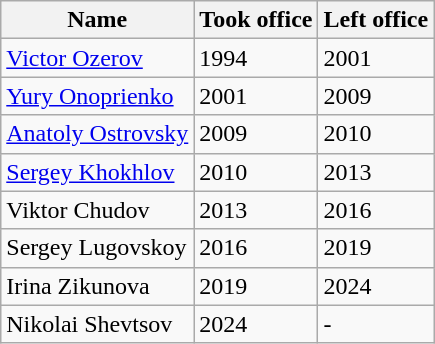<table class="wikitable">
<tr>
<th>Name</th>
<th>Took office</th>
<th>Left office</th>
</tr>
<tr>
<td><a href='#'>Victor Ozerov</a></td>
<td>1994</td>
<td>2001</td>
</tr>
<tr>
<td><a href='#'>Yury Onoprienko</a></td>
<td>2001</td>
<td>2009</td>
</tr>
<tr>
<td><a href='#'>Anatoly Ostrovsky</a></td>
<td>2009</td>
<td>2010</td>
</tr>
<tr>
<td><a href='#'>Sergey Khokhlov</a></td>
<td>2010</td>
<td>2013</td>
</tr>
<tr>
<td>Viktor Chudov</td>
<td>2013</td>
<td>2016</td>
</tr>
<tr>
<td>Sergey Lugovskoy</td>
<td>2016</td>
<td>2019</td>
</tr>
<tr>
<td>Irina Zikunova</td>
<td>2019</td>
<td>2024</td>
</tr>
<tr>
<td>Nikolai Shevtsov</td>
<td>2024</td>
<td>-</td>
</tr>
</table>
